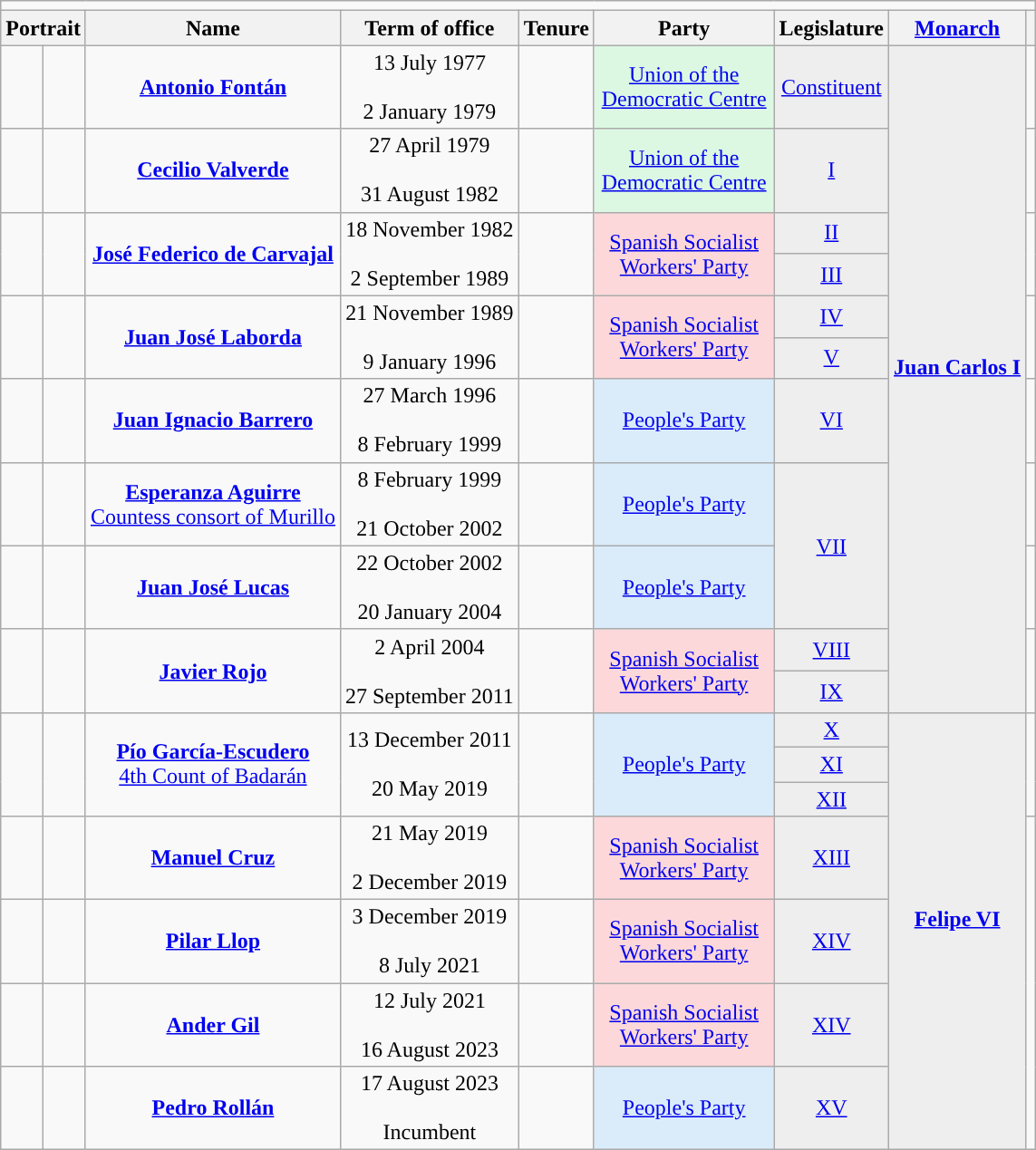<table class="wikitable plainrowheaders" style="text-align:center;">
<tr>
<td colspan=9></td>
</tr>
<tr>
<th colspan=2>Portrait</th>
<th>Name<br></th>
<th>Term of office</th>
<th>Tenure<br></th>
<th width=125px>Party</th>
<th>Legislature</th>
<th><a href='#'>Monarch</a><br></th>
<th></th>
</tr>
<tr>
<td></td>
<td></td>
<td><strong><a href='#'>Antonio Fontán</a></strong><br></td>
<td class=nowrap>13 July 1977<br><br>2 January 1979</td>
<td style=font-size:85%;></td>
<td bgcolor=#DCF8E3><a href='#'>Union of the<br>Democratic Centre</a></td>
<td bgcolor=#EEEEEE><a href='#'>Constituent<br></a></td>
<td rowspan=13 bgcolor=#EEEEEE><strong><a href='#'>Juan Carlos I</a></strong><br><br></td>
<td></td>
</tr>
<tr>
<td></td>
<td></td>
<td><strong><a href='#'>Cecilio Valverde</a></strong><br></td>
<td class=nowrap>27 April 1979<br><br>31 August 1982</td>
<td style=font-size:85%;></td>
<td bgcolor=#DCF8E3><a href='#'>Union of the<br>Democratic Centre</a></td>
<td bgcolor=#EEEEEE><a href='#'>I<br></a></td>
<td></td>
</tr>
<tr>
<td rowspan=2></td>
<td rowspan=2></td>
<td rowspan=2><strong><a href='#'>José Federico de Carvajal</a></strong><br></td>
<td rowspan=2 class=nowrap>18 November 1982<br><br>2 September 1989</td>
<td rowspan=2 style=font-size:85%;></td>
<td rowspan=2 bgcolor=#FCD8DA><a href='#'>Spanish Socialist<br>Workers' Party</a></td>
<td bgcolor=#EEEEEE><a href='#'>II<br></a></td>
<td rowspan=2></td>
</tr>
<tr>
<td bgcolor=#EEEEEE><a href='#'>III<br></a></td>
</tr>
<tr>
<td rowspan=2></td>
<td rowspan=2></td>
<td rowspan=2><strong><a href='#'>Juan José Laborda</a></strong><br></td>
<td rowspan=2 class=nowrap>21 November 1989<br><br>9 January 1996</td>
<td rowspan=2 style=font-size:85%;></td>
<td rowspan=2 bgcolor=#FCD8DA><a href='#'>Spanish Socialist<br>Workers' Party</a></td>
<td bgcolor=#EEEEEE><a href='#'>IV<br></a></td>
<td rowspan=2></td>
</tr>
<tr>
<td bgcolor=#EEEEEE><a href='#'>V<br></a></td>
</tr>
<tr>
<td></td>
<td></td>
<td><strong><a href='#'>Juan Ignacio Barrero</a></strong><br></td>
<td class=nowrap>27 March 1996<br><br>8 February 1999</td>
<td style=font-size:85%;></td>
<td bgcolor=#DAECFA><a href='#'>People's Party</a></td>
<td rowspan=2 bgcolor=#EEEEEE><a href='#'>VI<br></a></td>
<td></td>
</tr>
<tr>
<td rowspan=2></td>
<td rowspan=2></td>
<td rowspan=2><a href='#'><strong>Esperanza Aguirre</strong><br>Countess consort of Murillo</a><br></td>
<td rowspan=2 class=nowrap>8 February 1999<br><br>21 October 2002</td>
<td rowspan=2 style=font-size:85%;></td>
<td rowspan=2 bgcolor=#DAECFA><a href='#'>People's Party</a></td>
<td rowspan=2></td>
</tr>
<tr>
<td rowspan=2 bgcolor=#EEEEEE><a href='#'>VII<br></a></td>
</tr>
<tr>
<td></td>
<td></td>
<td><strong><a href='#'>Juan José Lucas</a></strong><br></td>
<td class=nowrap>22 October 2002<br><br>20 January 2004</td>
<td style=font-size:85%;></td>
<td bgcolor=#DAECFA><a href='#'>People's Party</a></td>
<td></td>
</tr>
<tr>
<td rowspan=2></td>
<td rowspan=2></td>
<td rowspan=2><strong><a href='#'>Javier Rojo</a></strong><br></td>
<td rowspan=2 class=nowrap>2 April 2004<br><br>27 September 2011</td>
<td rowspan=2 style=font-size:85%;></td>
<td rowspan=2 bgcolor=#FCD8DA><a href='#'>Spanish Socialist<br>Workers' Party</a></td>
<td bgcolor=#EEEEEE><a href='#'>VIII<br></a></td>
<td rowspan=2></td>
</tr>
<tr>
<td bgcolor=#EEEEEE><a href='#'>IX<br></a></td>
</tr>
<tr>
<td rowspan=4></td>
<td rowspan=4></td>
<td rowspan=4><a href='#'><strong>Pío García-Escudero</strong><br>4th Count of Badarán</a><br></td>
<td rowspan=4 class=nowrap>13 December 2011<br><br>20 May 2019</td>
<td rowspan=4 style=font-size:85%;></td>
<td rowspan=4 bgcolor=#DAECFA><a href='#'>People's Party</a></td>
<td rowspan=2 bgcolor=#EEEEEE><a href='#'>X<br></a></td>
<td rowspan=4></td>
</tr>
<tr>
<td rowspan=7 bgcolor=#EEEEEE><strong><a href='#'>Felipe VI</a></strong><br><br></td>
</tr>
<tr>
<td bgcolor=#EEEEEE><a href='#'>XI<br></a></td>
</tr>
<tr>
<td bgcolor=#EEEEEE><a href='#'>XII<br></a></td>
</tr>
<tr>
<td></td>
<td></td>
<td><strong><a href='#'>Manuel Cruz</a></strong><br></td>
<td class=nowrap>21 May 2019<br><br>2 December 2019</td>
<td style=font-size:85%;></td>
<td bgcolor=#FCD8DA><a href='#'>Spanish Socialist<br>Workers' Party</a></td>
<td bgcolor=#EEEEEE><a href='#'>XIII<br></a></td>
</tr>
<tr>
<td></td>
<td></td>
<td><strong><a href='#'>Pilar Llop</a></strong><br></td>
<td class=nowrap>3 December 2019<br><br>8 July 2021</td>
<td style=font-size:85%;></td>
<td bgcolor=#FCD8DA><a href='#'>Spanish Socialist<br>Workers' Party</a></td>
<td bgcolor=#EEEEEE><a href='#'>XIV<br></a></td>
</tr>
<tr>
<td></td>
<td></td>
<td><strong><a href='#'>Ander Gil</a></strong><br></td>
<td class=nowrap>12 July 2021<br><br>16 August 2023</td>
<td style=font-size:85%;></td>
<td bgcolor=#FCD8DA><a href='#'>Spanish Socialist<br>Workers' Party</a></td>
<td bgcolor=#EEEEEE><a href='#'>XIV<br></a></td>
</tr>
<tr>
<td></td>
<td></td>
<td><strong><a href='#'>Pedro Rollán</a></strong><br></td>
<td class=nowrap>17 August 2023<br><br>Incumbent</td>
<td style=font-size:85%;></td>
<td bgcolor=#DAECFA><a href='#'>People's Party</a></td>
<td bgcolor=#EEEEEE><a href='#'>XV<br></a></td>
</tr>
</table>
